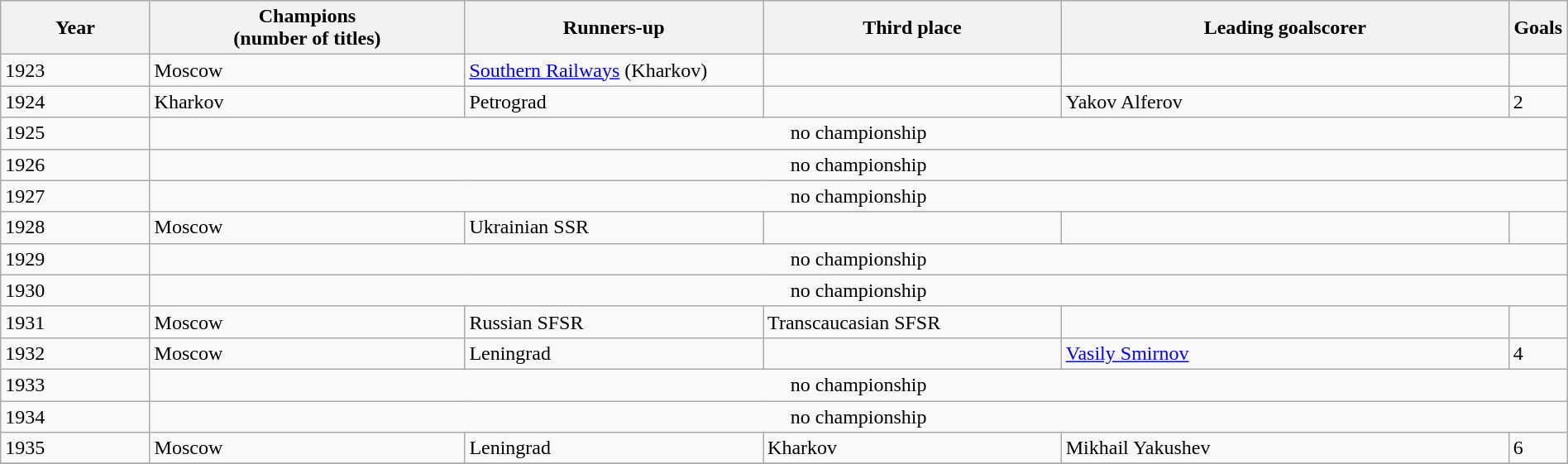<table class="wikitable" style="width:100%;">
<tr>
<th width=9%>Year</th>
<th width=19%>Champions<br>(number of titles)</th>
<th width=18%>Runners-up</th>
<th width=18%>Third place</th>
<th width=27%>Leading goalscorer</th>
<th width=1%>Goals</th>
</tr>
<tr>
<td>1923</td>
<td>Moscow</td>
<td><a href='#'>Southern Railways</a> (Kharkov)</td>
<td></td>
<td></td>
<td></td>
</tr>
<tr>
<td>1924</td>
<td>Kharkov</td>
<td>Petrograd</td>
<td></td>
<td>Yakov Alferov</td>
<td>2</td>
</tr>
<tr>
<td>1925</td>
<td colspan=5 align=center>no championship</td>
</tr>
<tr>
<td>1926</td>
<td colspan=5 align=center>no championship</td>
</tr>
<tr>
<td>1927</td>
<td colspan=5 align=center>no championship</td>
</tr>
<tr>
<td>1928</td>
<td>Moscow</td>
<td>Ukrainian SSR</td>
<td></td>
<td></td>
<td></td>
</tr>
<tr>
<td>1929</td>
<td colspan=5 align=center>no championship</td>
</tr>
<tr>
<td>1930</td>
<td colspan=5 align=center>no championship</td>
</tr>
<tr>
<td>1931</td>
<td>Moscow</td>
<td>Russian SFSR</td>
<td>Transcaucasian SFSR</td>
<td></td>
<td></td>
</tr>
<tr>
<td>1932</td>
<td>Moscow</td>
<td>Leningrad</td>
<td></td>
<td><a href='#'>Vasily Smirnov</a></td>
<td>4</td>
</tr>
<tr>
<td>1933</td>
<td colspan=5 align=center>no championship</td>
</tr>
<tr>
<td>1934</td>
<td colspan=5 align=center>no championship</td>
</tr>
<tr>
<td>1935</td>
<td>Moscow</td>
<td>Leningrad</td>
<td>Kharkov</td>
<td>Mikhail Yakushev</td>
<td>6</td>
</tr>
<tr>
</tr>
</table>
